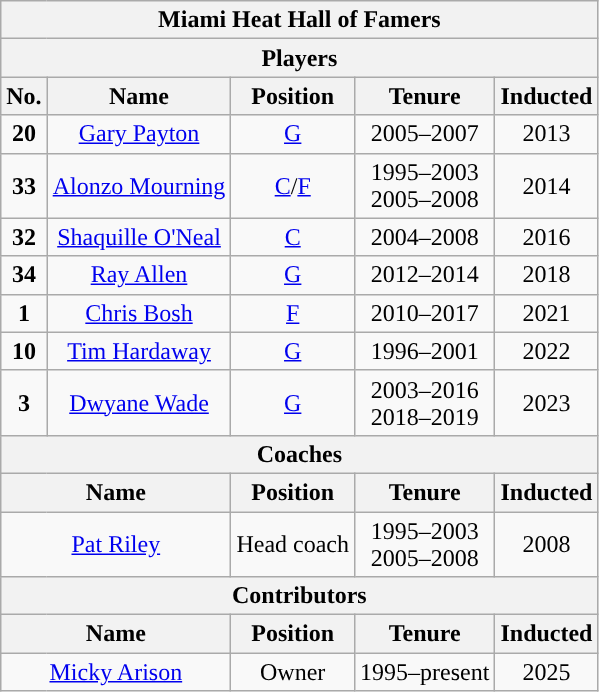<table class="wikitable" style="text-align:center;">
<tr>
<th colspan="5">Miami Heat Hall of Famers</th>
</tr>
<tr>
<th colspan="5">Players</th>
</tr>
<tr>
<th>No.</th>
<th>Name</th>
<th>Position</th>
<th>Tenure</th>
<th>Inducted</th>
</tr>
<tr>
<td><strong>20</strong></td>
<td><a href='#'>Gary Payton</a></td>
<td><a href='#'>G</a></td>
<td>2005–2007</td>
<td>2013</td>
</tr>
<tr>
<td><strong>33</strong></td>
<td><a href='#'>Alonzo Mourning</a></td>
<td><a href='#'>C</a>/<a href='#'>F</a></td>
<td>1995–2003<br>2005–2008</td>
<td>2014</td>
</tr>
<tr>
<td><strong>32</strong></td>
<td><a href='#'>Shaquille O'Neal</a></td>
<td><a href='#'>C</a></td>
<td>2004–2008</td>
<td>2016</td>
</tr>
<tr>
<td><strong>34</strong></td>
<td><a href='#'>Ray Allen</a></td>
<td><a href='#'>G</a></td>
<td>2012–2014</td>
<td>2018</td>
</tr>
<tr>
<td><strong>1</strong></td>
<td><a href='#'>Chris Bosh</a></td>
<td><a href='#'>F</a></td>
<td>2010–2017</td>
<td>2021</td>
</tr>
<tr>
<td><strong>10</strong></td>
<td><a href='#'>Tim Hardaway</a></td>
<td><a href='#'>G</a></td>
<td>1996–2001</td>
<td>2022</td>
</tr>
<tr>
<td><strong>3</strong></td>
<td><a href='#'>Dwyane Wade</a></td>
<td><a href='#'>G</a></td>
<td>2003–2016<br>2018–2019</td>
<td>2023</td>
</tr>
<tr>
<th colspan="5">Coaches</th>
</tr>
<tr>
<th colspan="2">Name</th>
<th>Position</th>
<th>Tenure</th>
<th>Inducted</th>
</tr>
<tr>
<td colspan="2"><a href='#'>Pat Riley</a></td>
<td>Head coach</td>
<td>1995–2003<br>2005–2008</td>
<td>2008</td>
</tr>
<tr>
<th colspan="5">Contributors</th>
</tr>
<tr>
<th colspan="2">Name</th>
<th>Position</th>
<th>Tenure</th>
<th>Inducted</th>
</tr>
<tr>
<td colspan="2"><a href='#'>Micky Arison</a></td>
<td>Owner</td>
<td>1995–present</td>
<td>2025</td>
</tr>
</table>
